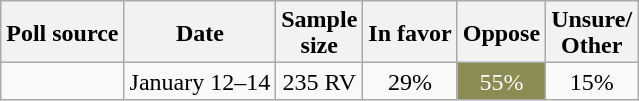<table class="wikitable sortable collapsible" style="text-align:center;line-height:17px">
<tr>
<th>Poll source</th>
<th>Date</th>
<th>Sample<br>size</th>
<th>In favor</th>
<th>Oppose</th>
<th>Unsure/<br>Other</th>
</tr>
<tr>
<td></td>
<td>January 12–14</td>
<td>235 RV</td>
<td>29%</td>
<td style="background:#8B8B54; color: white">55%</td>
<td>15%</td>
</tr>
</table>
